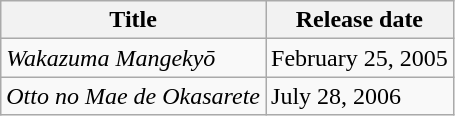<table class="wikitable sortable" width="auto">
<tr>
<th>Title</th>
<th>Release date</th>
</tr>
<tr>
<td><em>Wakazuma Mangekyō</em></td>
<td>February 25, 2005</td>
</tr>
<tr>
<td><em>Otto no Mae de Okasarete</em></td>
<td>July 28, 2006</td>
</tr>
</table>
